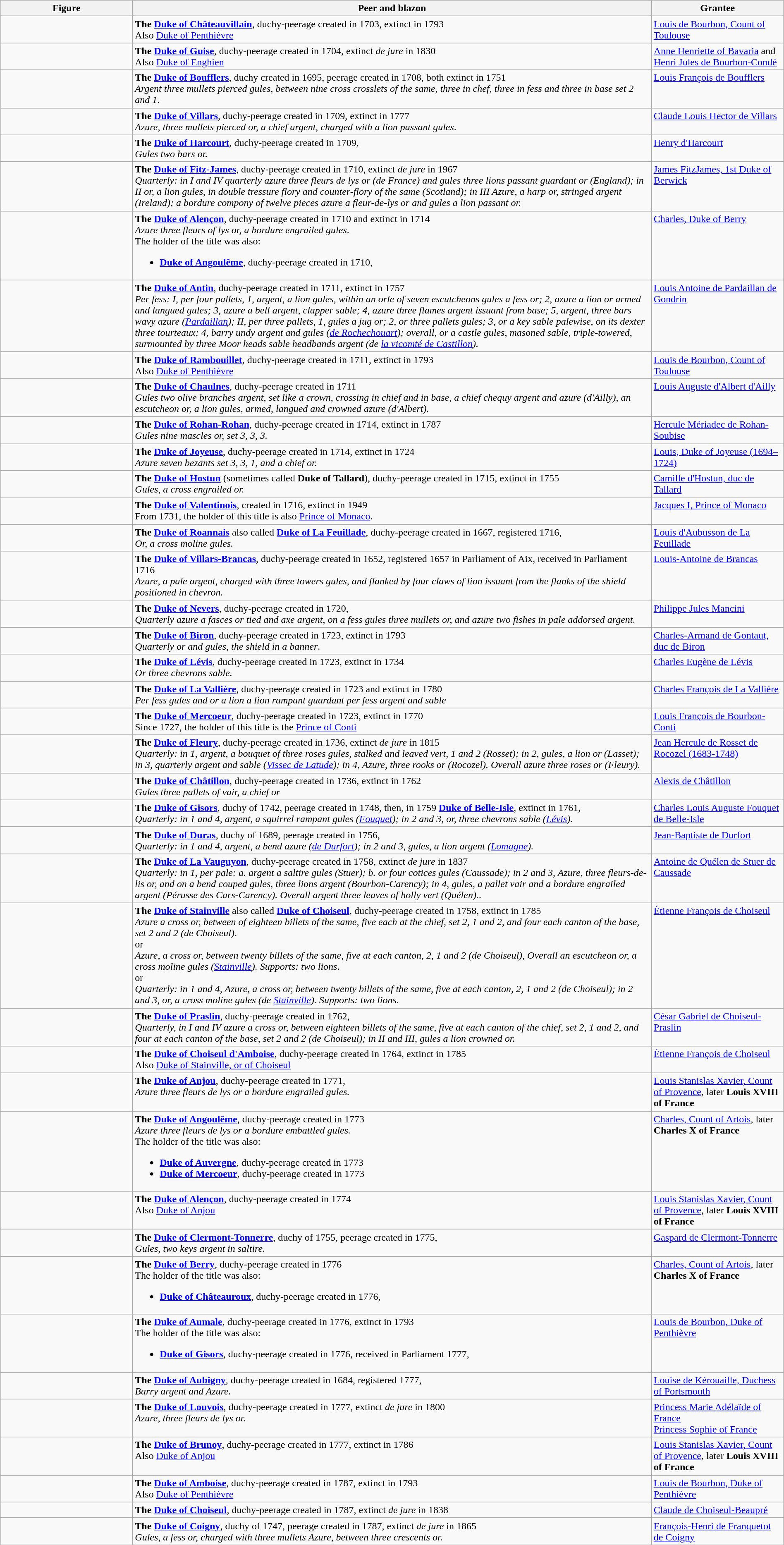<table class="wikitable" width="100%">
<tr>
<th width="206">Figure</th>
<th>Peer and blazon</th>
<th width="206">Grantee</th>
</tr>
<tr valign="top">
<td align="center"></td>
<td><strong>The <a href='#'>Duke of Châteauvillain</a></strong>, duchy-peerage created in 1703, extinct in 1793<br>Also <a href='#'>Duke of Penthièvre</a></td>
<td><a href='#'>Louis de Bourbon, Count of Toulouse</a></td>
</tr>
<tr valign="top">
<td align="center"><br></td>
<td><strong>The <a href='#'>Duke of Guise</a></strong>, duchy-peerage created in 1704, extinct <em>de jure</em> in 1830<br>Also <a href='#'>Duke of Enghien</a></td>
<td><a href='#'>Anne Henriette of Bavaria</a> and <a href='#'>Henri Jules de Bourbon-Condé</a></td>
</tr>
<tr valign="top">
<td align="center"></td>
<td><strong>The <a href='#'>Duke of Boufflers</a></strong>, duchy created in 1695, peerage created in 1708, both extinct in 1751<br><em>Argent three mullets pierced gules, between nine cross crosslets of the same, three in chef, three in fess and three in base set 2 and 1</em>.</td>
<td><a href='#'>Louis François de Boufflers</a></td>
</tr>
<tr valign="top">
<td align="center"></td>
<td><strong>The <a href='#'>Duke of Villars</a></strong>, duchy-peerage created in 1709, extinct in 1777<br><em>Azure, three mullets pierced or, a chief argent, charged with a lion passant gules</em>.</td>
<td><a href='#'>Claude Louis Hector de Villars</a></td>
</tr>
<tr valign="top">
<td align="center"></td>
<td><strong>The <a href='#'>Duke of Harcourt</a></strong>, duchy-peerage created in 1709,<br><em>Gules two bars or.</em></td>
<td><a href='#'>Henry d'Harcourt</a></td>
</tr>
<tr valign="top">
<td align="center"></td>
<td><strong>The <a href='#'>Duke of Fitz-James</a></strong>, duchy-peerage created in 1710, extinct <em>de jure</em> in 1967<br><em>Quarterly: in I and IV quarterly azure three fleurs de lys or (de France) and gules three lions passant guardant or (England); in II or, a lion gules, in double tressure flory and counter-flory of the same (Scotland); in III Azure, a harp or, stringed argent (Ireland); a bordure compony of twelve pieces azure a fleur-de-lys or and gules a lion passant or.</em></td>
<td><a href='#'>James FitzJames, 1st Duke of Berwick</a></td>
</tr>
<tr valign="top">
<td align="center"></td>
<td><strong>The <a href='#'>Duke of Alençon</a></strong>, duchy-peerage created in 1710 and extinct in 1714<br><em>Azure three fleurs of lys or, a bordure engrailed gules</em>.<br>The holder of the title was also:<ul><li><strong><a href='#'>Duke of Angoulême</a></strong>, duchy-peerage created in 1710,</li></ul></td>
<td><a href='#'>Charles, Duke of Berry</a></td>
</tr>
<tr valign="top">
<td align="center"></td>
<td><strong>The <a href='#'>Duke of Antin</a></strong>, duchy-peerage created in 1711, extinct in 1757<br><em>Per fess: I, per four pallets, 1, argent, a lion gules, within an orle of seven escutcheons gules a fess or; 2, azure a lion or armed and langued gules; 3, azure a bell argent, clapper sable; 4, azure three flames argent issuant from base; 5, argent, three bars wavy azure (<a href='#'>Pardaillan</a>); II, per three pallets, 1, gules a jug or; 2, or three pallets gules; 3, or a key sable palewise, on its dexter three tourteaux; 4, barry undy argent and gules (<a href='#'>de Rochechouart</a>); overall, or a castle gules, masoned sable, triple-towered, surmounted by three Moor heads sable headbands argent (de <a href='#'>la vicomté de Castillon</a>).</em></td>
<td><a href='#'>Louis Antoine de Pardaillan de Gondrin</a></td>
</tr>
<tr valign="top">
<td align="center"></td>
<td><strong>The <a href='#'>Duke of Rambouillet</a></strong>, duchy-peerage created in 1711, extinct in 1793<br>Also <a href='#'>Duke of Penthièvre</a></td>
<td><a href='#'>Louis de Bourbon, Count of Toulouse</a></td>
</tr>
<tr valign="top">
<td align="center"></td>
<td><strong>The <a href='#'>Duke of Chaulnes</a></strong>, duchy-peerage created in 1711<br><em>Gules two olive branches argent, set like a crown, crossing in chief and in base, a chief chequy argent and azure (d'Ailly), an escutcheon or, a lion gules, armed, langued and crowned azure (d'Albert).</em></td>
<td><a href='#'>Louis Auguste d'Albert d'Ailly</a></td>
</tr>
<tr valign="top">
<td align="center"></td>
<td><strong>The <a href='#'>Duke of Rohan-Rohan</a></strong>, duchy-peerage created in 1714, extinct in 1787<br><em>Gules nine mascles or, set 3, 3, 3.</em></td>
<td><a href='#'>Hercule Mériadec de Rohan-Soubise</a></td>
</tr>
<tr valign="top">
<td align="center"></td>
<td><strong>The <a href='#'>Duke of Joyeuse</a></strong>, duchy-peerage created in 1714, extinct in 1724<br><em>Azure seven bezants set 3, 3, 1, and a chief or.</em></td>
<td><a href='#'>Louis, Duke of Joyeuse (1694–1724)</a></td>
</tr>
<tr valign="top">
<td align="center"></td>
<td><strong>The <a href='#'>Duke of Hostun</a></strong> (sometimes called <strong>Duke of Tallard</strong>), duchy-peerage created in 1715, extinct in 1755<br><em>Gules, a cross engrailed or.</em></td>
<td><a href='#'>Camille d'Hostun, duc de Tallard</a></td>
</tr>
<tr valign="top">
<td align="center"></td>
<td><strong>The <a href='#'>Duke of Valentinois</a></strong>, created in 1716, extinct in 1949<br>From 1731, the holder of this title is also <a href='#'>Prince of Monaco</a>.</td>
<td><a href='#'>Jacques I, Prince of Monaco</a></td>
</tr>
<tr valign="top">
<td align="center"></td>
<td><strong>The <a href='#'>Duke of Roannais</a></strong> also called <strong><a href='#'>Duke of La Feuillade</a></strong>, duchy-peerage created in 1667, registered 1716,<br><em>Or, a cross moline gules.</em></td>
<td><a href='#'>Louis d'Aubusson de La Feuillade</a></td>
</tr>
<tr valign="top">
<td align="center"></td>
<td><strong>The <a href='#'>Duke of Villars-Brancas</a></strong>, duchy-peerage created in 1652, registered 1657 in Parliament of Aix, received in Parliament 1716<br><em>Azure, a pale argent, charged with three towers gules, and flanked by four claws of lion issuant from the flanks of the shield positioned in chevron.</em></td>
<td><a href='#'>Louis-Antoine de Brancas</a></td>
</tr>
<tr valign="top">
<td align="center"></td>
<td><strong>The <a href='#'>Duke of Nevers</a></strong>, duchy-peerage created in 1720,<br><em>Quarterly azure a fasces or tied and axe argent, on a fess gules three mullets or, and azure two fishes in pale addorsed argent.</em></td>
<td><a href='#'>Philippe Jules Mancini</a></td>
</tr>
<tr valign="top">
<td align="center"></td>
<td><strong>The <a href='#'>Duke of Biron</a></strong>, duchy-peerage created in 1723, extinct in 1793<br><em>Quarterly or and gules, the shield in a banner</em>.</td>
<td><a href='#'>Charles-Armand de Gontaut, duc de Biron</a></td>
</tr>
<tr valign="top">
<td align="center"></td>
<td><strong>The <a href='#'>Duke of Lévis</a></strong>, duchy-peerage created in 1723, extinct in 1734<br><em>Or three chevrons sable.</em></td>
<td><a href='#'>Charles Eugène de Lévis</a></td>
</tr>
<tr valign="top">
<td align="center"></td>
<td><strong>The <a href='#'>Duke of La Vallière</a></strong>, duchy-peerage created in 1723 and extinct in 1780<br><em>Per fess gules and or a lion a lion rampant guardant per fess argent and sable</em></td>
<td><a href='#'>Charles François de La Vallière</a></td>
</tr>
<tr valign="top">
<td align="center"></td>
<td><strong>The <a href='#'>Duke of Mercoeur</a></strong>, duchy-peerage created in 1723, extinct in 1770<br>Since 1727, the holder of this title is the <a href='#'>Prince of Conti</a></td>
<td><a href='#'>Louis François de Bourbon-Conti</a></td>
</tr>
<tr valign="top">
<td align="center"></td>
<td><strong>The <a href='#'>Duke of Fleury</a></strong>, duchy-peerage created in 1736, extinct <em>de jure</em> in 1815<br><em>Quarterly: in 1, argent, a bouquet of three roses gules, stalked and leaved vert, 1 and 2 (Rosset); in 2, gules, a lion or (Lasset); in 3, quarterly argent and sable (<a href='#'>Vissec de Latude</a>); in 4, Azure, three rooks or (Rocozel). Overall azure three roses or (Fleury).</em></td>
<td><a href='#'>Jean Hercule de Rosset de Rocozel (1683-1748)</a></td>
</tr>
<tr valign="top">
<td align="center"></td>
<td><strong>The <a href='#'>Duke of Châtillon</a></strong>, duchy-peerage created in 1736, extinct in 1762<br><em>Gules three pallets of vair, a chief or</em></td>
<td><a href='#'>Alexis de Châtillon</a></td>
</tr>
<tr valign="top">
<td align="center"></td>
<td><strong>The <a href='#'>Duke of Gisors</a></strong>, duchy of 1742, peerage created in 1748, then, in 1759 <strong><a href='#'>Duke of Belle-Isle</a></strong>, extinct in 1761,<br><em>Quarterly: in 1 and 4, argent, a squirrel rampant gules (<a href='#'>Fouquet</a>); in 2 and 3, or, three chevrons sable (<a href='#'>Lévis</a>). </em></td>
<td><a href='#'>Charles Louis Auguste Fouquet de Belle-Isle</a></td>
</tr>
<tr valign="top">
<td align="center"></td>
<td><strong>The <a href='#'>Duke of Duras</a></strong>, duchy of 1689, peerage created in 1756,<br><em>Quarterly: in 1 and 4, argent, a bend azure (<a href='#'>de Durfort</a>); in 2 and 3, gules, a lion argent (<a href='#'>Lomagne</a>).</em></td>
<td><a href='#'>Jean-Baptiste de Durfort</a></td>
</tr>
<tr valign="top">
<td align="center"></td>
<td><strong>The <a href='#'>Duke of La Vauguyon</a></strong>, duchy-peerage created in 1758, extinct <em>de jure</em> in 1837<br><em>Quarterly: in 1, per pale: a. argent a saltire gules (Stuer); b. or four cotices gules (Caussade); in 2 and 3, Azure, three fleurs-de-lis or, and on a bend couped gules, three lions argent (Bourbon-Carency); in 4, gules, a pallet vair and a bordure engrailed argent (Pérusse des Cars-Carency). Overall argent three leaves of holly vert (Quélen).</em>.</td>
<td><a href='#'>Antoine de Quélen de Stuer de Caussade</a></td>
</tr>
<tr valign="top">
<td align="center"><br>
<br></td>
<td><strong>The <a href='#'>Duke of Stainville</a></strong> also called <strong><a href='#'>Duke of Choiseul</a></strong>, duchy-peerage created in 1758, extinct in 1785<br><em>Azure a cross or, between of eighteen billets of the same, five each at the chief, set 2, 1 and 2, and four each canton of the base, set 2 and 2 (de Choiseul)</em>.<br>or<br><em>Azure, a cross or, between twenty billets of the same, five at each canton, 2, 1 and 2 (de Choiseul), Overall an escutcheon or, a cross moline gules (<a href='#'>Stainville</a>). Supports: two lions</em>.<br>or<br><em>Quarterly: in 1 and 4, Azure, a cross or, between twenty billets of the same, five at each canton, 2, 1 and 2 (de Choiseul); in 2 and 3, or, a cross moline gules (de <a href='#'>Stainville</a>). Supports: two lions</em>.</td>
<td><a href='#'>Étienne François de Choiseul</a></td>
</tr>
<tr valign="top">
<td align="center"></td>
<td><strong>The <a href='#'>Duke of Praslin</a></strong>, duchy-peerage created in 1762,<br><em>Quarterly, in I and IV azure a cross or, between eighteen billets of the same, five at each canton of the chief, set 2, 1 and 2, and four at each canton of the base, set 2 and 2 (de Choiseul); in II and III, gules a lion crowned or.</em></td>
<td><a href='#'>César Gabriel de Choiseul-Praslin</a></td>
</tr>
<tr valign="top">
<td align="center"></td>
<td><strong>The <a href='#'>Duke of Choiseul d'Amboise</a></strong>, duchy-peerage created in 1764, extinct in 1785<br>Also <a href='#'>Duke of Stainville, or of Choiseul</a></td>
<td><a href='#'>Étienne François de Choiseul</a></td>
</tr>
<tr valign="top">
<td align="center"></td>
<td><strong>The <a href='#'>Duke of Anjou</a></strong>, duchy-peerage created in 1771,<br><em>Azure three fleurs de lys or a bordure engrailed gules.</em></td>
<td><a href='#'>Louis Stanislas Xavier, Count of Provence</a>, later <strong>Louis XVIII of France</strong></td>
</tr>
<tr valign="top">
<td align="center"></td>
<td><strong>The <a href='#'>Duke of Angoulême</a></strong>, duchy-peerage created in 1773<br><em>Azure three fleurs de lys or a bordure embattled gules.</em><br>The holder of the title was also:<ul><li><strong><a href='#'>Duke of Auvergne</a></strong>, duchy-peerage created in 1773</li><li><strong><a href='#'>Duke of Mercoeur</a></strong>, duchy-peerage created in 1773</li></ul></td>
<td><a href='#'>Charles, Count of Artois</a>, later <strong>Charles X of France</strong></td>
</tr>
<tr valign="top">
<td align="center"></td>
<td><strong>The <a href='#'>Duke of Alençon</a></strong>, duchy-peerage created in 1774<br>Also <a href='#'>Duke of Anjou</a></td>
<td><a href='#'>Louis Stanislas Xavier, Count of Provence</a>, later <strong>Louis XVIII of France</strong></td>
</tr>
<tr valign="top">
<td align="center"></td>
<td><strong>The <a href='#'>Duke of Clermont-Tonnerre</a></strong>, duchy of 1755, peerage created in 1775,<br><em>Gules, two keys argent in saltire.</em></td>
<td><a href='#'>Gaspard de Clermont-Tonnerre</a></td>
</tr>
<tr valign="top">
<td align="center"></td>
<td><strong>The <a href='#'>Duke of Berry</a></strong>, duchy-peerage created in 1776<br>The holder of the title was also:<ul><li><strong><a href='#'>Duke of Châteauroux</a></strong>, duchy-peerage created in 1776,</li></ul></td>
<td><a href='#'>Charles, Count of Artois</a>, later <strong>Charles X of France</strong></td>
</tr>
<tr valign="top">
<td align="center"></td>
<td><strong>The <a href='#'>Duke of Aumale</a></strong>, duchy-peerage created in 1776, extinct in 1793<br>The holder of the title was also:<ul><li><strong><a href='#'>Duke of Gisors</a></strong>, duchy-peerage created in 1776, received in Parliament 1777,</li></ul></td>
<td><a href='#'>Louis de Bourbon, Duke of Penthièvre</a></td>
</tr>
<tr valign="top">
<td align="center"></td>
<td><strong>The <a href='#'>Duke of Aubigny</a></strong>, duchy-peerage created in 1684, registered 1777,<br><em>Barry argent and Azure.</em></td>
<td><a href='#'>Louise de Kérouaille, Duchess of Portsmouth</a></td>
</tr>
<tr valign="top">
<td align="center"></td>
<td><strong>The <a href='#'>Duke of Louvois</a></strong>, duchy-peerage created in 1777, extinct <em>de jure</em> in 1800<br><em>Azure, three fleurs de lys or.</em></td>
<td><a href='#'>Princess Marie Adélaïde of France</a><br><a href='#'>Princess Sophie of France</a></td>
</tr>
<tr valign="top">
<td align="center"></td>
<td><strong>The <a href='#'>Duke of Brunoy</a></strong>, duchy-peerage created in 1777, extinct in 1786<br>Also <a href='#'>Duke of Anjou</a></td>
<td><a href='#'>Louis Stanislas Xavier, Count of Provence</a>, later <strong>Louis XVIII of France</strong></td>
</tr>
<tr valign="top">
<td align="center"></td>
<td><strong>The <a href='#'>Duke of Amboise</a></strong>, duchy-peerage created in 1787, extinct in 1793<br>Also <a href='#'>Duke of Penthièvre</a></td>
<td><a href='#'>Louis de Bourbon, Duke of Penthièvre</a></td>
</tr>
<tr valign="top">
<td align="center"></td>
<td><strong>The <a href='#'>Duke of Choiseul</a></strong>, duchy-peerage created in 1787, extinct <em>de jure</em> in 1838</td>
<td><a href='#'>Claude de Choiseul-Beaupré</a></td>
</tr>
<tr valign="top">
<td align="center"></td>
<td><strong>The <a href='#'>Duke of Coigny</a></strong>, duchy of 1747, peerage created in 1787, extinct <em>de jure</em> in 1865<br><em>Gules, a fess or, charged with three mullets Azure, between three crescents or.</em></td>
<td><a href='#'>François-Henri de Franquetot de Coigny</a></td>
</tr>
</table>
